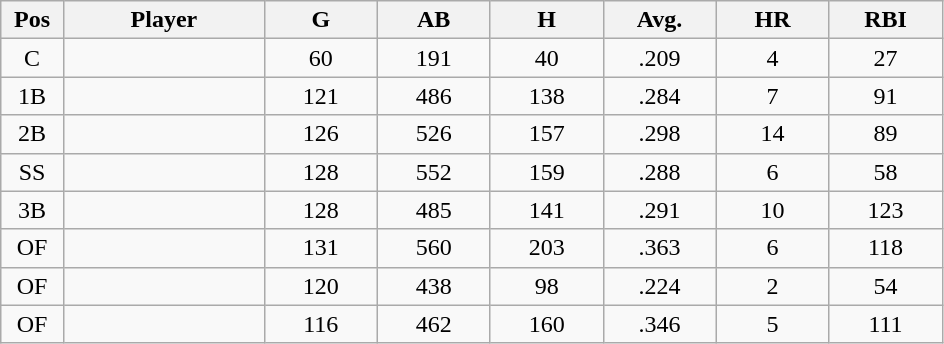<table class="wikitable sortable">
<tr>
<th bgcolor="#DDDDFF" width="5%">Pos</th>
<th bgcolor="#DDDDFF" width="16%">Player</th>
<th bgcolor="#DDDDFF" width="9%">G</th>
<th bgcolor="#DDDDFF" width="9%">AB</th>
<th bgcolor="#DDDDFF" width="9%">H</th>
<th bgcolor="#DDDDFF" width="9%">Avg.</th>
<th bgcolor="#DDDDFF" width="9%">HR</th>
<th bgcolor="#DDDDFF" width="9%">RBI</th>
</tr>
<tr align="center">
<td>C</td>
<td></td>
<td>60</td>
<td>191</td>
<td>40</td>
<td>.209</td>
<td>4</td>
<td>27</td>
</tr>
<tr align="center">
<td>1B</td>
<td></td>
<td>121</td>
<td>486</td>
<td>138</td>
<td>.284</td>
<td>7</td>
<td>91</td>
</tr>
<tr align="center">
<td>2B</td>
<td></td>
<td>126</td>
<td>526</td>
<td>157</td>
<td>.298</td>
<td>14</td>
<td>89</td>
</tr>
<tr align="center">
<td>SS</td>
<td></td>
<td>128</td>
<td>552</td>
<td>159</td>
<td>.288</td>
<td>6</td>
<td>58</td>
</tr>
<tr align="center">
<td>3B</td>
<td></td>
<td>128</td>
<td>485</td>
<td>141</td>
<td>.291</td>
<td>10</td>
<td>123</td>
</tr>
<tr align="center">
<td>OF</td>
<td></td>
<td>131</td>
<td>560</td>
<td>203</td>
<td>.363</td>
<td>6</td>
<td>118</td>
</tr>
<tr align="center">
<td>OF</td>
<td></td>
<td>120</td>
<td>438</td>
<td>98</td>
<td>.224</td>
<td>2</td>
<td>54</td>
</tr>
<tr align="center">
<td>OF</td>
<td></td>
<td>116</td>
<td>462</td>
<td>160</td>
<td>.346</td>
<td>5</td>
<td>111</td>
</tr>
</table>
